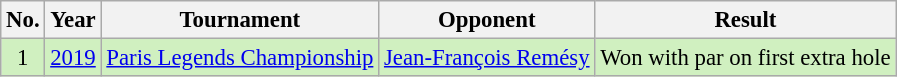<table class="wikitable" style="font-size:95%;">
<tr>
<th>No.</th>
<th>Year</th>
<th>Tournament</th>
<th>Opponent</th>
<th>Result</th>
</tr>
<tr style="background:#D0F0C0;">
<td align=center>1</td>
<td><a href='#'>2019</a></td>
<td><a href='#'>Paris Legends Championship</a></td>
<td> <a href='#'>Jean-François Remésy</a></td>
<td>Won with par on first extra hole</td>
</tr>
</table>
